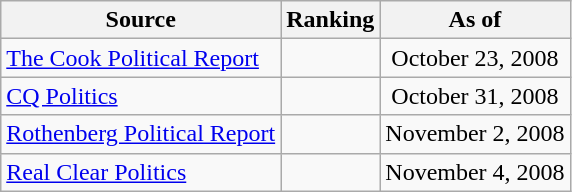<table class="wikitable" style="text-align:center">
<tr>
<th>Source</th>
<th>Ranking</th>
<th>As of</th>
</tr>
<tr>
<td align=left><a href='#'>The Cook Political Report</a></td>
<td></td>
<td>October 23, 2008</td>
</tr>
<tr>
<td align=left><a href='#'>CQ Politics</a></td>
<td></td>
<td>October 31, 2008</td>
</tr>
<tr>
<td align=left><a href='#'>Rothenberg Political Report</a></td>
<td></td>
<td>November 2, 2008</td>
</tr>
<tr>
<td align=left><a href='#'>Real Clear Politics</a></td>
<td></td>
<td>November 4, 2008</td>
</tr>
</table>
